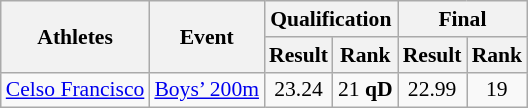<table class="wikitable" border="1" style="font-size:90%">
<tr>
<th rowspan=2>Athletes</th>
<th rowspan=2>Event</th>
<th colspan=2>Qualification</th>
<th colspan=2>Final</th>
</tr>
<tr>
<th>Result</th>
<th>Rank</th>
<th>Result</th>
<th>Rank</th>
</tr>
<tr>
<td><a href='#'>Celso Francisco</a></td>
<td><a href='#'>Boys’ 200m</a></td>
<td align=center>23.24</td>
<td align=center>21 <strong>qD</strong></td>
<td align=center>22.99</td>
<td align=center>19</td>
</tr>
</table>
